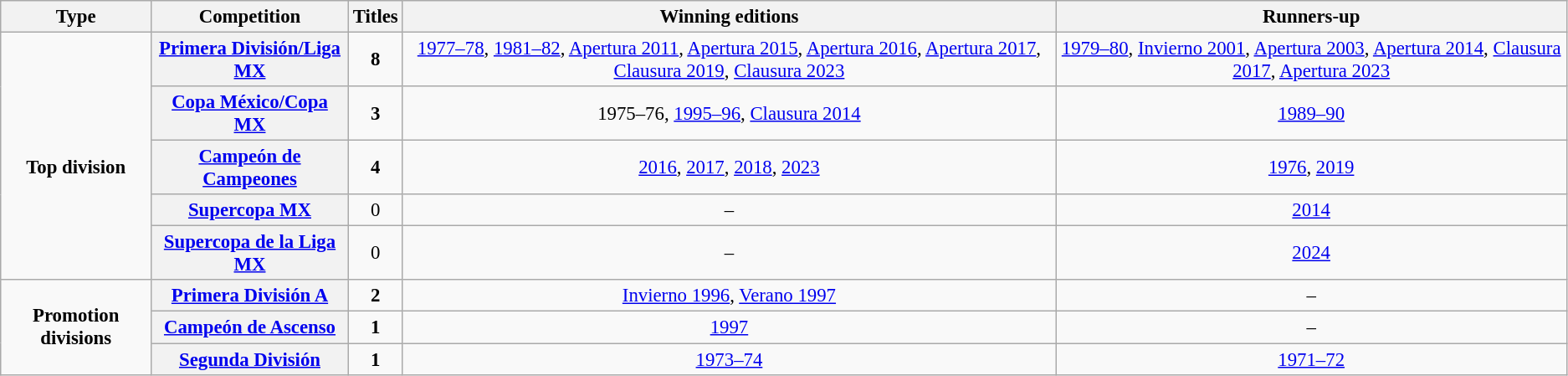<table class="wikitable plainrowheaders" style="font-size:95%; text-align: center;">
<tr>
<th>Type</th>
<th>Competition</th>
<th>Titles</th>
<th>Winning editions</th>
<th>Runners-up</th>
</tr>
<tr>
<td rowspan="5"><br><strong>Top division</strong></td>
<th scope=col><a href='#'>Primera División/Liga MX</a></th>
<td><strong>8</strong></td>
<td><a href='#'>1977–78</a>, <a href='#'>1981–82</a>, <a href='#'>Apertura 2011</a>, <a href='#'>Apertura 2015</a>, <a href='#'>Apertura 2016</a>, <a href='#'>Apertura 2017</a>, <a href='#'>Clausura 2019</a>, <a href='#'>Clausura 2023</a></td>
<td><a href='#'>1979–80</a>, <a href='#'>Invierno 2001</a>, <a href='#'>Apertura 2003</a>, <a href='#'>Apertura 2014</a>, <a href='#'>Clausura 2017</a>, <a href='#'>Apertura 2023</a></td>
</tr>
<tr>
<th scope=col><a href='#'>Copa México/Copa MX</a></th>
<td><strong>3</strong></td>
<td>1975–76, <a href='#'>1995–96</a>, <a href='#'>Clausura 2014</a></td>
<td><a href='#'>1989–90</a></td>
</tr>
<tr>
<th scope=col><a href='#'>Campeón de Campeones</a></th>
<td><strong>4</strong></td>
<td><a href='#'>2016</a>, <a href='#'>2017</a>, <a href='#'>2018</a>, <a href='#'>2023</a></td>
<td><a href='#'>1976</a>, <a href='#'>2019</a></td>
</tr>
<tr>
<th scope=col><a href='#'>Supercopa MX</a></th>
<td>0</td>
<td>–</td>
<td><a href='#'>2014</a></td>
</tr>
<tr>
<th scope=col><a href='#'>Supercopa de la Liga MX</a></th>
<td>0</td>
<td>–</td>
<td><a href='#'>2024</a></td>
</tr>
<tr>
<td rowspan="3"><strong>Promotion divisions</strong></td>
<th scope=col><a href='#'>Primera División A</a></th>
<td><strong>2</strong></td>
<td><a href='#'>Invierno 1996</a>, <a href='#'>Verano 1997</a></td>
<td>–</td>
</tr>
<tr>
<th scope=col><a href='#'>Campeón de Ascenso</a></th>
<td><strong>1</strong></td>
<td><a href='#'>1997</a></td>
<td>–</td>
</tr>
<tr>
<th scope=col><a href='#'>Segunda División</a></th>
<td><strong>1</strong></td>
<td><a href='#'>1973–74</a></td>
<td><a href='#'>1971–72</a></td>
</tr>
</table>
